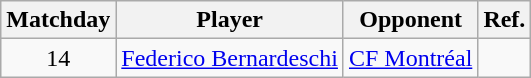<table class=wikitable>
<tr>
<th>Matchday</th>
<th>Player</th>
<th>Opponent</th>
<th>Ref.</th>
</tr>
<tr>
<td align=center>14</td>
<td> <a href='#'>Federico Bernardeschi</a></td>
<td><a href='#'>CF Montréal</a></td>
<td></td>
</tr>
</table>
